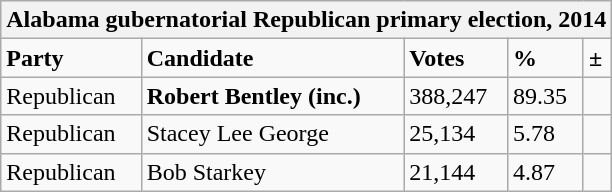<table class="wikitable">
<tr>
<th colspan="5">Alabama gubernatorial Republican primary election, 2014</th>
</tr>
<tr>
<td><strong>Party</strong></td>
<td><strong>Candidate</strong></td>
<td><strong>Votes</strong></td>
<td><strong>%</strong></td>
<td><strong>±</strong></td>
</tr>
<tr>
<td>Republican</td>
<td><strong>Robert Bentley (inc.)</strong></td>
<td>388,247</td>
<td>89.35</td>
<td></td>
</tr>
<tr>
<td>Republican</td>
<td>Stacey Lee George</td>
<td>25,134</td>
<td>5.78</td>
<td></td>
</tr>
<tr>
<td>Republican</td>
<td>Bob Starkey</td>
<td>21,144</td>
<td>4.87</td>
<td></td>
</tr>
</table>
